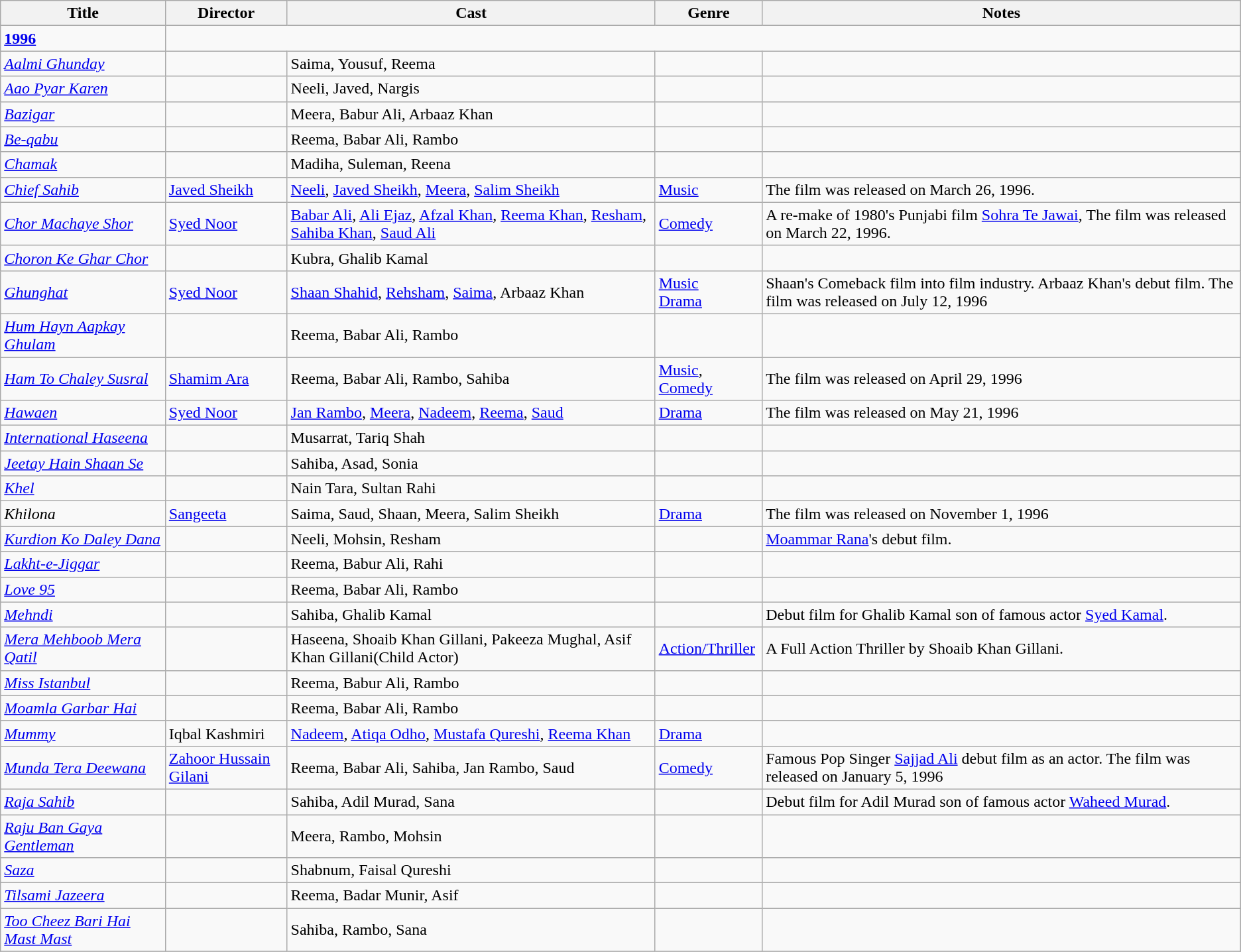<table class="wikitable">
<tr>
<th>Title</th>
<th>Director</th>
<th>Cast</th>
<th>Genre</th>
<th>Notes</th>
</tr>
<tr>
<td><strong><a href='#'>1996</a></strong></td>
</tr>
<tr>
<td><em><a href='#'>Aalmi Ghunday</a></em></td>
<td></td>
<td>Saima, Yousuf, Reema</td>
<td></td>
<td></td>
</tr>
<tr>
<td><em><a href='#'>Aao Pyar Karen</a></em></td>
<td></td>
<td>Neeli, Javed, Nargis</td>
<td></td>
<td></td>
</tr>
<tr>
<td><em><a href='#'>Bazigar</a></em></td>
<td></td>
<td>Meera, Babur Ali, Arbaaz Khan</td>
<td></td>
<td></td>
</tr>
<tr>
<td><em><a href='#'>Be-qabu</a></em></td>
<td></td>
<td>Reema, Babar Ali, Rambo</td>
<td></td>
<td></td>
</tr>
<tr>
<td><em><a href='#'>Chamak</a></em></td>
<td></td>
<td>Madiha, Suleman, Reena</td>
<td></td>
<td></td>
</tr>
<tr>
<td><em><a href='#'>Chief Sahib</a></em></td>
<td><a href='#'>Javed Sheikh</a></td>
<td><a href='#'>Neeli</a>, <a href='#'>Javed Sheikh</a>, <a href='#'>Meera</a>, <a href='#'>Salim Sheikh</a></td>
<td><a href='#'>Music</a></td>
<td>The film was released on March 26, 1996.</td>
</tr>
<tr>
<td><em><a href='#'>Chor Machaye Shor</a></em></td>
<td><a href='#'>Syed Noor</a></td>
<td><a href='#'>Babar Ali</a>, <a href='#'>Ali Ejaz</a>, <a href='#'>Afzal Khan</a>, <a href='#'>Reema Khan</a>, <a href='#'>Resham</a>, <a href='#'> Sahiba Khan</a>, <a href='#'>Saud Ali</a></td>
<td><a href='#'>Comedy</a></td>
<td>A re-make of 1980's Punjabi film <a href='#'>Sohra Te Jawai</a>, The film was released on March 22, 1996.</td>
</tr>
<tr>
<td><em><a href='#'>Choron Ke Ghar Chor</a></em></td>
<td></td>
<td>Kubra, Ghalib Kamal</td>
<td></td>
<td></td>
</tr>
<tr>
<td><em><a href='#'>Ghunghat</a></em></td>
<td><a href='#'>Syed Noor</a></td>
<td><a href='#'>Shaan Shahid</a>, <a href='#'>Rehsham</a>, <a href='#'>Saima</a>, Arbaaz Khan</td>
<td><a href='#'>Music</a><br><a href='#'>Drama</a></td>
<td>Shaan's Comeback film into film industry. Arbaaz Khan's debut film. The film was released on July 12, 1996</td>
</tr>
<tr>
<td><em><a href='#'>Hum Hayn Aapkay Ghulam</a></em></td>
<td></td>
<td>Reema, Babar Ali, Rambo</td>
<td></td>
<td></td>
</tr>
<tr>
<td><em><a href='#'>Ham To Chaley Susral</a></em></td>
<td><a href='#'>Shamim Ara</a></td>
<td>Reema, Babar Ali, Rambo, Sahiba</td>
<td><a href='#'>Music</a>, <a href='#'>Comedy</a></td>
<td>The film was released on April 29, 1996</td>
</tr>
<tr>
<td><em><a href='#'>Hawaen</a></em></td>
<td><a href='#'>Syed Noor</a></td>
<td><a href='#'>Jan Rambo</a>, <a href='#'>Meera</a>, <a href='#'>Nadeem</a>, <a href='#'>Reema</a>, <a href='#'>Saud</a></td>
<td><a href='#'>Drama</a></td>
<td>The film was released on May 21, 1996</td>
</tr>
<tr>
<td><em><a href='#'>International Haseena</a></em></td>
<td></td>
<td>Musarrat, Tariq Shah</td>
<td></td>
<td></td>
</tr>
<tr>
<td><em><a href='#'>Jeetay Hain Shaan Se</a></em></td>
<td></td>
<td>Sahiba, Asad, Sonia</td>
<td></td>
<td></td>
</tr>
<tr>
<td><em><a href='#'>Khel</a></em></td>
<td></td>
<td>Nain Tara, Sultan Rahi</td>
<td></td>
<td></td>
</tr>
<tr>
<td><em>Khilona</em></td>
<td><a href='#'>Sangeeta</a></td>
<td>Saima, Saud, Shaan, Meera, Salim Sheikh</td>
<td><a href='#'>Drama</a></td>
<td>The film was released on November 1, 1996</td>
</tr>
<tr>
<td><em><a href='#'>Kurdion Ko Daley Dana</a></em></td>
<td></td>
<td>Neeli, Mohsin, Resham</td>
<td></td>
<td><a href='#'>Moammar Rana</a>'s debut film.</td>
</tr>
<tr>
<td><em><a href='#'>Lakht-e-Jiggar</a></em></td>
<td></td>
<td>Reema, Babur Ali, Rahi</td>
<td></td>
<td></td>
</tr>
<tr>
<td><em><a href='#'>Love 95</a></em></td>
<td></td>
<td>Reema, Babar Ali, Rambo</td>
<td></td>
<td></td>
</tr>
<tr>
<td><em><a href='#'>Mehndi</a></em></td>
<td></td>
<td>Sahiba, Ghalib Kamal</td>
<td></td>
<td>Debut film for Ghalib Kamal son of famous actor <a href='#'>Syed Kamal</a>.</td>
</tr>
<tr>
<td><em><a href='#'>Mera Mehboob Mera Qatil</a></em></td>
<td></td>
<td>Haseena, Shoaib Khan Gillani, Pakeeza Mughal, Asif Khan Gillani(Child Actor)</td>
<td><a href='#'>Action/Thriller</a></td>
<td>A Full Action Thriller by Shoaib Khan Gillani.</td>
</tr>
<tr>
<td><em><a href='#'>Miss Istanbul</a></em></td>
<td></td>
<td>Reema, Babur Ali, Rambo</td>
<td></td>
<td></td>
</tr>
<tr>
<td><em><a href='#'>Moamla Garbar Hai</a></em></td>
<td></td>
<td>Reema, Babar Ali, Rambo</td>
<td></td>
<td></td>
</tr>
<tr>
<td><em><a href='#'>Mummy</a></em></td>
<td>Iqbal Kashmiri</td>
<td><a href='#'>Nadeem</a>, <a href='#'>Atiqa Odho</a>, <a href='#'>Mustafa Qureshi</a>, <a href='#'>Reema Khan</a></td>
<td><a href='#'>Drama</a></td>
<td></td>
</tr>
<tr>
<td><em><a href='#'>Munda Tera Deewana</a></em></td>
<td><a href='#'>Zahoor Hussain Gilani</a></td>
<td>Reema, Babar Ali, Sahiba, Jan Rambo, Saud</td>
<td><a href='#'>Comedy</a></td>
<td>Famous Pop Singer <a href='#'>Sajjad Ali</a> debut film as an actor. The film was released on January 5, 1996</td>
</tr>
<tr>
<td><em><a href='#'>Raja Sahib</a></em></td>
<td></td>
<td>Sahiba, Adil Murad, Sana</td>
<td></td>
<td>Debut film for Adil Murad son of famous actor <a href='#'>Waheed Murad</a>.</td>
</tr>
<tr>
<td><em><a href='#'>Raju Ban Gaya Gentleman</a></em></td>
<td></td>
<td>Meera, Rambo, Mohsin</td>
<td></td>
<td></td>
</tr>
<tr>
<td><em><a href='#'>Saza</a></em></td>
<td></td>
<td>Shabnum, Faisal Qureshi</td>
<td></td>
<td></td>
</tr>
<tr>
<td><em><a href='#'>Tilsami Jazeera</a></em></td>
<td></td>
<td>Reema, Badar Munir, Asif</td>
<td></td>
<td></td>
</tr>
<tr>
<td><em><a href='#'>Too Cheez Bari Hai Mast Mast</a></em></td>
<td></td>
<td>Sahiba, Rambo, Sana</td>
<td></td>
<td></td>
</tr>
<tr>
</tr>
</table>
